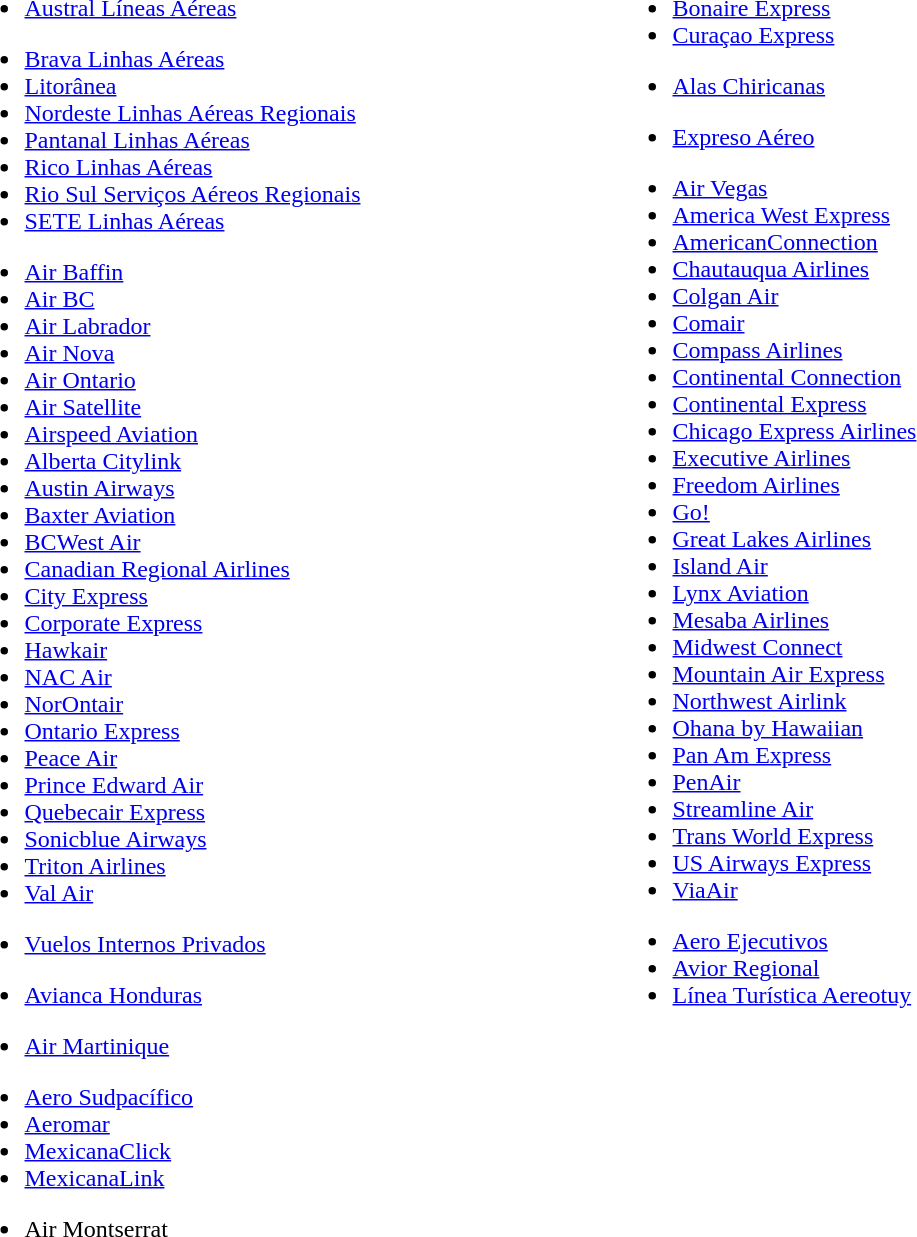<table style="width:75%;">
<tr>
<td style="width:45%; vertical-align:top;"><br><strong></strong><ul><li><a href='#'>Austral Líneas Aéreas</a></li></ul><strong></strong><ul><li><a href='#'>Brava Linhas Aéreas</a></li><li><a href='#'>Litorânea</a></li><li><a href='#'>Nordeste Linhas Aéreas Regionais</a></li><li><a href='#'>Pantanal Linhas Aéreas</a></li><li><a href='#'>Rico Linhas Aéreas</a></li><li><a href='#'>Rio Sul Serviços Aéreos Regionais</a></li><li><a href='#'>SETE Linhas Aéreas</a></li></ul><strong></strong><ul><li><a href='#'>Air Baffin</a></li><li><a href='#'>Air BC</a></li><li><a href='#'>Air Labrador</a></li><li><a href='#'>Air Nova</a></li><li><a href='#'>Air Ontario</a></li><li><a href='#'>Air Satellite</a></li><li><a href='#'>Airspeed Aviation</a></li><li><a href='#'>Alberta Citylink</a></li><li><a href='#'>Austin Airways</a></li><li><a href='#'>Baxter Aviation</a></li><li><a href='#'>BCWest Air</a></li><li><a href='#'>Canadian Regional Airlines</a></li><li><a href='#'>City Express</a></li><li><a href='#'>Corporate Express</a></li><li><a href='#'>Hawkair</a></li><li><a href='#'>NAC Air</a></li><li><a href='#'>NorOntair</a></li><li><a href='#'>Ontario Express</a></li><li><a href='#'>Peace Air</a></li><li><a href='#'>Prince Edward Air</a></li><li><a href='#'>Quebecair Express</a></li><li><a href='#'>Sonicblue Airways</a></li><li><a href='#'>Triton Airlines</a></li><li><a href='#'>Val Air</a></li></ul><strong></strong><ul><li><a href='#'>Vuelos Internos Privados</a></li></ul><strong></strong><ul><li><a href='#'>Avianca Honduras</a></li></ul><strong></strong><ul><li><a href='#'>Air Martinique</a></li></ul><strong></strong><ul><li><a href='#'>Aero Sudpacífico</a></li><li><a href='#'>Aeromar</a></li><li><a href='#'>MexicanaClick</a></li><li><a href='#'>MexicanaLink</a></li></ul><strong></strong><ul><li>Air Montserrat</li></ul></td>
<td></td>
<td style="vertical-align:top"><br><strong></strong><ul><li><a href='#'>Bonaire Express</a></li><li><a href='#'>Curaçao Express</a></li></ul><strong></strong><ul><li><a href='#'>Alas Chiricanas</a></li></ul><strong></strong><ul><li><a href='#'>Expreso Aéreo</a></li></ul><strong></strong><ul><li><a href='#'>Air Vegas</a></li><li><a href='#'>America West Express</a></li><li><a href='#'>AmericanConnection</a></li><li><a href='#'>Chautauqua Airlines</a></li><li><a href='#'>Colgan Air</a></li><li><a href='#'>Comair</a></li><li><a href='#'>Compass Airlines</a></li><li><a href='#'>Continental Connection</a></li><li><a href='#'>Continental Express</a></li><li><a href='#'>Chicago Express Airlines</a></li><li><a href='#'>Executive Airlines</a></li><li><a href='#'>Freedom Airlines</a></li><li><a href='#'>Go!</a></li><li><a href='#'>Great Lakes Airlines</a></li><li><a href='#'>Island Air</a></li><li><a href='#'>Lynx Aviation</a></li><li><a href='#'>Mesaba Airlines</a></li><li><a href='#'>Midwest Connect</a></li><li><a href='#'>Mountain Air Express</a></li><li><a href='#'>Northwest Airlink</a></li><li><a href='#'>Ohana by Hawaiian</a></li><li><a href='#'>Pan Am Express</a></li><li><a href='#'>PenAir</a></li><li><a href='#'>Streamline Air</a></li><li><a href='#'>Trans World Express</a></li><li><a href='#'>US Airways Express</a></li><li><a href='#'>ViaAir</a></li></ul><strong></strong><ul><li><a href='#'>Aero Ejecutivos</a></li><li><a href='#'>Avior Regional</a></li><li><a href='#'>Línea Turística Aereotuy</a></li></ul></td>
</tr>
</table>
